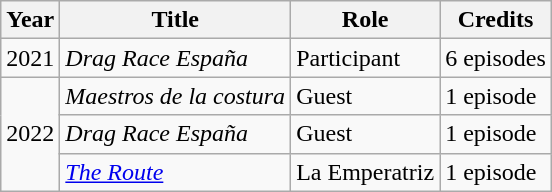<table class="wikitable">
<tr>
<th>Year</th>
<th>Title</th>
<th>Role</th>
<th>Credits</th>
</tr>
<tr>
<td>2021</td>
<td><em>Drag Race España</em></td>
<td>Participant</td>
<td>6 episodes</td>
</tr>
<tr>
<td rowspan="3">2022</td>
<td><em>Maestros de la costura</em></td>
<td>Guest</td>
<td>1 episode</td>
</tr>
<tr>
<td><em>Drag Race España</em></td>
<td>Guest</td>
<td>1 episode</td>
</tr>
<tr>
<td><em><a href='#'>The Route</a></em></td>
<td>La Emperatriz</td>
<td>1 episode</td>
</tr>
</table>
